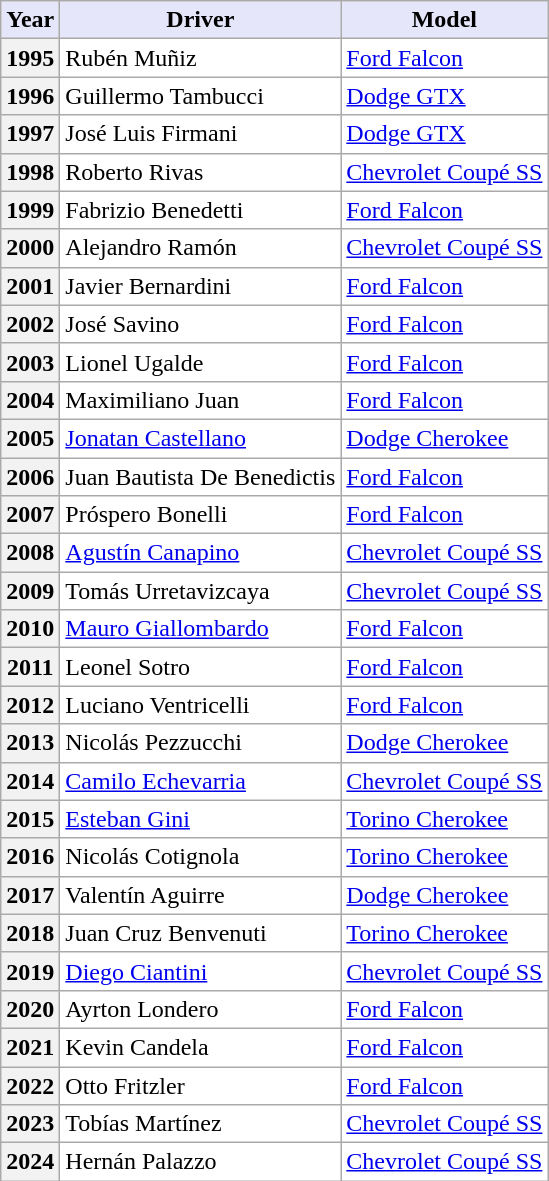<table border="0" style="background:#ffffff" align="center" class="wikitable">
<tr>
<th style="background:Lavender; color:Black">Year</th>
<th style="background:Lavender; color:Black">Driver</th>
<th style="background:Lavender; color:Black">Model</th>
</tr>
<tr>
<th>1995</th>
<td>Rubén Muñiz</td>
<td><a href='#'>Ford Falcon</a></td>
</tr>
<tr>
<th>1996</th>
<td>Guillermo Tambucci</td>
<td><a href='#'>Dodge GTX</a></td>
</tr>
<tr>
<th>1997</th>
<td>José Luis Firmani</td>
<td><a href='#'>Dodge GTX</a></td>
</tr>
<tr>
<th>1998</th>
<td>Roberto Rivas</td>
<td><a href='#'>Chevrolet Coupé SS</a></td>
</tr>
<tr>
<th>1999</th>
<td>Fabrizio Benedetti</td>
<td><a href='#'>Ford Falcon</a></td>
</tr>
<tr>
<th>2000</th>
<td>Alejandro Ramón</td>
<td><a href='#'>Chevrolet Coupé SS</a></td>
</tr>
<tr>
<th>2001</th>
<td>Javier Bernardini</td>
<td><a href='#'>Ford Falcon</a></td>
</tr>
<tr>
<th>2002</th>
<td>José Savino</td>
<td><a href='#'>Ford Falcon</a></td>
</tr>
<tr>
<th>2003</th>
<td>Lionel Ugalde</td>
<td><a href='#'>Ford Falcon</a></td>
</tr>
<tr>
<th>2004</th>
<td>Maximiliano Juan</td>
<td><a href='#'>Ford Falcon</a></td>
</tr>
<tr>
<th>2005</th>
<td><a href='#'>Jonatan Castellano</a></td>
<td><a href='#'>Dodge Cherokee</a></td>
</tr>
<tr>
<th>2006</th>
<td>Juan Bautista De Benedictis</td>
<td><a href='#'>Ford Falcon</a></td>
</tr>
<tr>
<th>2007</th>
<td>Próspero Bonelli</td>
<td><a href='#'>Ford Falcon</a></td>
</tr>
<tr>
<th>2008</th>
<td><a href='#'>Agustín Canapino</a></td>
<td><a href='#'>Chevrolet Coupé SS</a></td>
</tr>
<tr>
<th>2009</th>
<td>Tomás Urretavizcaya</td>
<td><a href='#'>Chevrolet Coupé SS</a></td>
</tr>
<tr>
<th>2010</th>
<td><a href='#'>Mauro Giallombardo</a></td>
<td><a href='#'>Ford Falcon</a></td>
</tr>
<tr>
<th>2011</th>
<td>Leonel Sotro</td>
<td><a href='#'>Ford Falcon</a></td>
</tr>
<tr>
<th>2012</th>
<td>Luciano Ventricelli</td>
<td><a href='#'>Ford Falcon</a></td>
</tr>
<tr>
<th>2013</th>
<td>Nicolás Pezzucchi</td>
<td><a href='#'>Dodge Cherokee</a></td>
</tr>
<tr>
<th>2014</th>
<td><a href='#'>Camilo Echevarria</a></td>
<td><a href='#'>Chevrolet Coupé SS</a></td>
</tr>
<tr>
<th>2015</th>
<td><a href='#'>Esteban Gini</a></td>
<td><a href='#'>Torino Cherokee</a></td>
</tr>
<tr>
<th>2016</th>
<td>Nicolás Cotignola</td>
<td><a href='#'>Torino Cherokee</a></td>
</tr>
<tr>
<th>2017</th>
<td>Valentín Aguirre</td>
<td><a href='#'>Dodge Cherokee</a></td>
</tr>
<tr>
<th>2018</th>
<td>Juan Cruz Benvenuti</td>
<td><a href='#'>Torino Cherokee</a></td>
</tr>
<tr>
<th>2019</th>
<td><a href='#'>Diego Ciantini</a></td>
<td><a href='#'>Chevrolet Coupé SS</a></td>
</tr>
<tr>
<th>2020</th>
<td>Ayrton Londero</td>
<td><a href='#'>Ford Falcon</a></td>
</tr>
<tr>
<th>2021</th>
<td>Kevin Candela</td>
<td><a href='#'>Ford Falcon</a></td>
</tr>
<tr>
<th>2022</th>
<td>Otto Fritzler</td>
<td><a href='#'>Ford Falcon</a></td>
</tr>
<tr>
<th>2023</th>
<td>Tobías Martínez</td>
<td><a href='#'>Chevrolet Coupé SS</a></td>
</tr>
<tr>
<th>2024</th>
<td>Hernán Palazzo</td>
<td><a href='#'>Chevrolet Coupé SS</a></td>
</tr>
</table>
